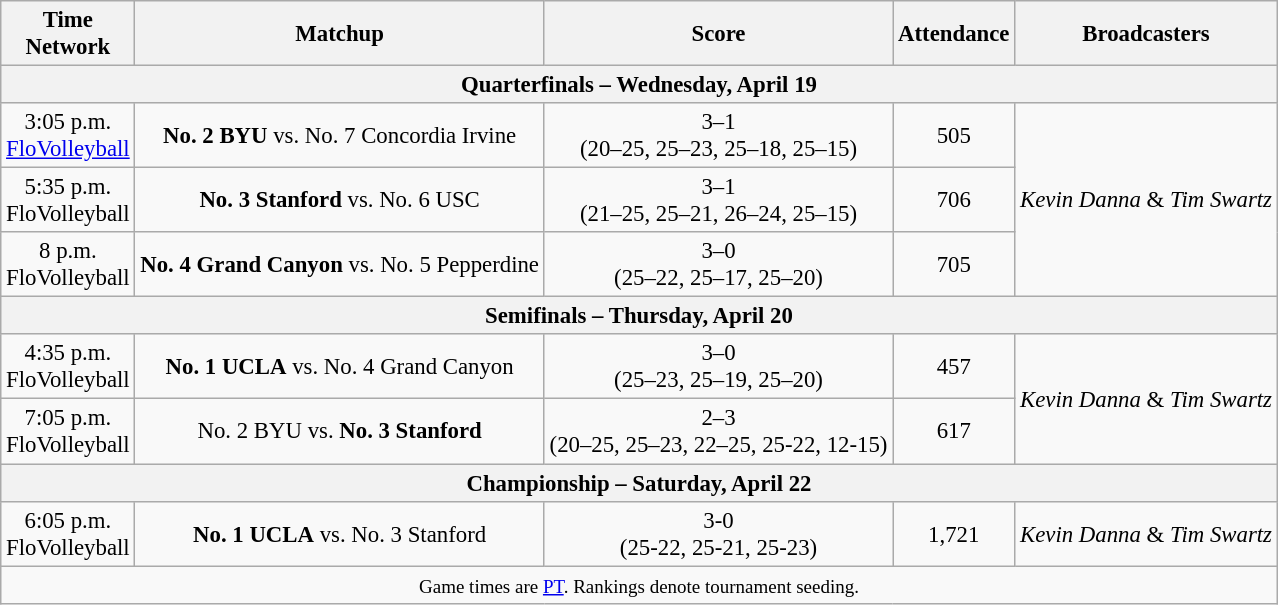<table class="wikitable" style="font-size: 95%;text-align:center">
<tr>
<th>Time<br>Network</th>
<th>Matchup</th>
<th>Score</th>
<th>Attendance</th>
<th>Broadcasters</th>
</tr>
<tr>
<th colspan=5>Quarterfinals – Wednesday, April 19</th>
</tr>
<tr>
<td>3:05 p.m.<br><a href='#'>FloVolleyball</a></td>
<td><strong>No. 2 BYU</strong> vs. No. 7 Concordia Irvine</td>
<td>3–1<br>(20–25, 25–23, 25–18, 25–15)</td>
<td>505</td>
<td rowspan=3><em>Kevin Danna</em> & <em>Tim Swartz</em> </td>
</tr>
<tr>
<td>5:35 p.m.<br>FloVolleyball</td>
<td><strong>No. 3 Stanford</strong> vs. No. 6 USC</td>
<td>3–1<br>(21–25, 25–21, 26–24, 25–15)</td>
<td>706</td>
</tr>
<tr>
<td>8 p.m.<br>FloVolleyball</td>
<td><strong>No. 4 Grand Canyon</strong> vs. No. 5 Pepperdine</td>
<td>3–0<br>(25–22, 25–17, 25–20)</td>
<td>705</td>
</tr>
<tr>
<th colspan=5>Semifinals – Thursday, April 20</th>
</tr>
<tr>
<td>4:35 p.m.<br>FloVolleyball</td>
<td><strong>No. 1 UCLA</strong> vs. No. 4 Grand Canyon</td>
<td>3–0<br>(25–23, 25–19, 25–20)</td>
<td>457</td>
<td rowspan=2><em>Kevin Danna</em> & <em>Tim Swartz</em></td>
</tr>
<tr>
<td>7:05 p.m.<br>FloVolleyball</td>
<td>No. 2 BYU vs. <strong>No. 3 Stanford</strong></td>
<td>2–3<br>(20–25, 25–23, 22–25, 25-22, 12-15)</td>
<td>617</td>
</tr>
<tr>
<th colspan=5>Championship – Saturday, April 22</th>
</tr>
<tr>
<td>6:05 p.m.<br>FloVolleyball</td>
<td><strong>No. 1 UCLA</strong> vs. No. 3 Stanford</td>
<td>3-0<br>(25-22, 25-21, 25-23)</td>
<td>1,721</td>
<td><em>Kevin Danna</em> & <em>Tim Swartz</em></td>
</tr>
<tr>
<td colspan=5><small>Game times are <a href='#'>PT</a>. Rankings denote tournament seeding.</small></td>
</tr>
</table>
